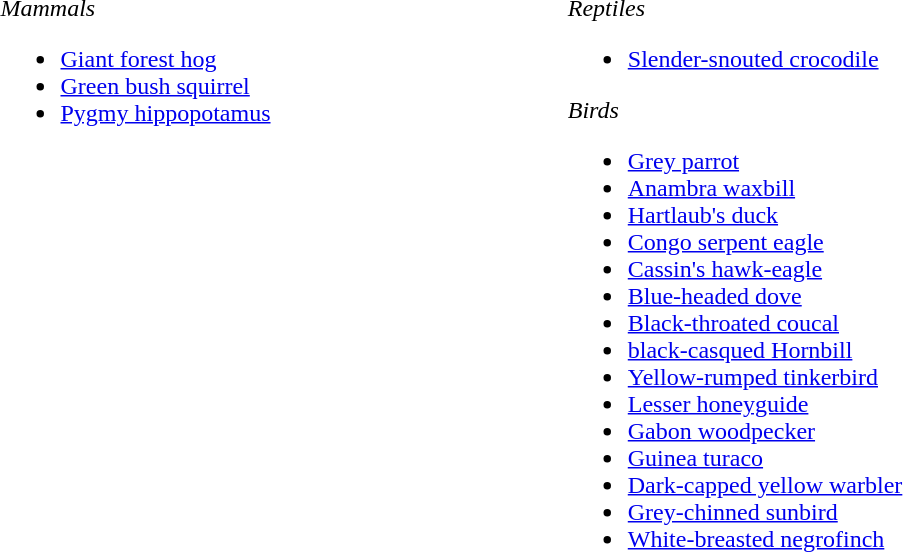<table width=60%>
<tr>
<td style="width:33%; vertical-align:top;"><br><em>Mammals</em><ul><li><a href='#'>Giant forest hog</a></li><li><a href='#'>Green bush squirrel</a></li><li><a href='#'>Pygmy hippopotamus</a></li></ul></td>
<td style="width:33%; vertical-align:top;"><br><em>Reptiles</em><ul><li><a href='#'>Slender-snouted crocodile</a></li></ul><em>Birds</em><ul><li><a href='#'>Grey parrot</a></li><li><a href='#'>Anambra waxbill</a></li><li><a href='#'>Hartlaub's duck</a></li><li><a href='#'>Congo serpent eagle</a></li><li><a href='#'>Cassin's hawk-eagle</a></li><li><a href='#'>Blue-headed dove</a></li><li><a href='#'>Black-throated coucal</a></li><li><a href='#'>black-casqued Hornbill</a></li><li><a href='#'>Yellow-rumped tinkerbird</a></li><li><a href='#'>Lesser honeyguide</a></li><li><a href='#'>Gabon woodpecker</a></li><li><a href='#'>Guinea turaco</a></li><li><a href='#'>Dark-capped yellow warbler</a></li><li><a href='#'>Grey-chinned sunbird</a></li><li><a href='#'>White-breasted negrofinch</a></li></ul></td>
</tr>
</table>
